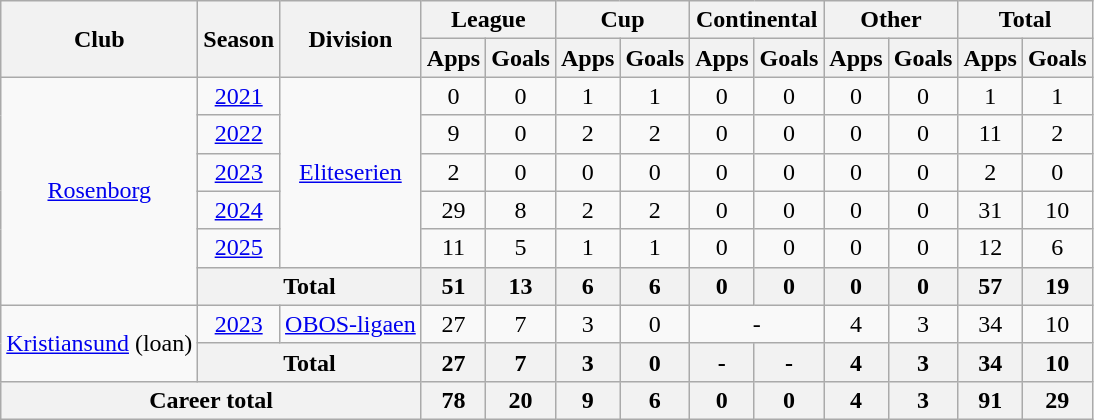<table class="wikitable" style="text-align: center;">
<tr>
<th rowspan="2">Club</th>
<th rowspan="2">Season</th>
<th rowspan="2">Division</th>
<th colspan="2">League</th>
<th colspan="2">Cup</th>
<th colspan="2">Continental</th>
<th colspan="2">Other</th>
<th colspan="2">Total</th>
</tr>
<tr>
<th>Apps</th>
<th>Goals</th>
<th>Apps</th>
<th>Goals</th>
<th>Apps</th>
<th>Goals</th>
<th>Apps</th>
<th>Goals</th>
<th>Apps</th>
<th>Goals</th>
</tr>
<tr>
<td rowspan="6" valign="center"><a href='#'>Rosenborg</a></td>
<td><a href='#'>2021</a></td>
<td rowspan="5"><a href='#'>Eliteserien</a></td>
<td>0</td>
<td>0</td>
<td>1</td>
<td>1</td>
<td>0</td>
<td>0</td>
<td>0</td>
<td>0</td>
<td>1</td>
<td>1</td>
</tr>
<tr>
<td><a href='#'>2022</a></td>
<td>9</td>
<td>0</td>
<td>2</td>
<td>2</td>
<td>0</td>
<td>0</td>
<td>0</td>
<td>0</td>
<td>11</td>
<td>2</td>
</tr>
<tr>
<td><a href='#'>2023</a></td>
<td>2</td>
<td>0</td>
<td>0</td>
<td>0</td>
<td>0</td>
<td>0</td>
<td>0</td>
<td>0</td>
<td>2</td>
<td>0</td>
</tr>
<tr>
<td><a href='#'>2024</a></td>
<td>29</td>
<td>8</td>
<td>2</td>
<td>2</td>
<td>0</td>
<td>0</td>
<td>0</td>
<td>0</td>
<td>31</td>
<td>10</td>
</tr>
<tr>
<td><a href='#'>2025</a></td>
<td>11</td>
<td>5</td>
<td>1</td>
<td>1</td>
<td>0</td>
<td>0</td>
<td>0</td>
<td>0</td>
<td>12</td>
<td>6</td>
</tr>
<tr>
<th colspan=2>Total</th>
<th>51</th>
<th>13</th>
<th>6</th>
<th>6</th>
<th>0</th>
<th>0</th>
<th>0</th>
<th>0</th>
<th>57</th>
<th>19</th>
</tr>
<tr>
<td rowspan="2"><a href='#'>Kristiansund</a> (loan)</td>
<td><a href='#'>2023</a></td>
<td rowspan="1"><a href='#'>OBOS-ligaen</a></td>
<td>27</td>
<td>7</td>
<td>3</td>
<td>0</td>
<td colspan="2">-</td>
<td>4</td>
<td>3</td>
<td>34</td>
<td>10</td>
</tr>
<tr>
<th colspan="2">Total</th>
<th>27</th>
<th>7</th>
<th>3</th>
<th>0</th>
<th>-</th>
<th>-</th>
<th>4</th>
<th>3</th>
<th>34</th>
<th>10</th>
</tr>
<tr>
<th colspan="3">Career total</th>
<th>78</th>
<th>20</th>
<th>9</th>
<th>6</th>
<th>0</th>
<th>0</th>
<th>4</th>
<th>3</th>
<th>91</th>
<th>29</th>
</tr>
</table>
